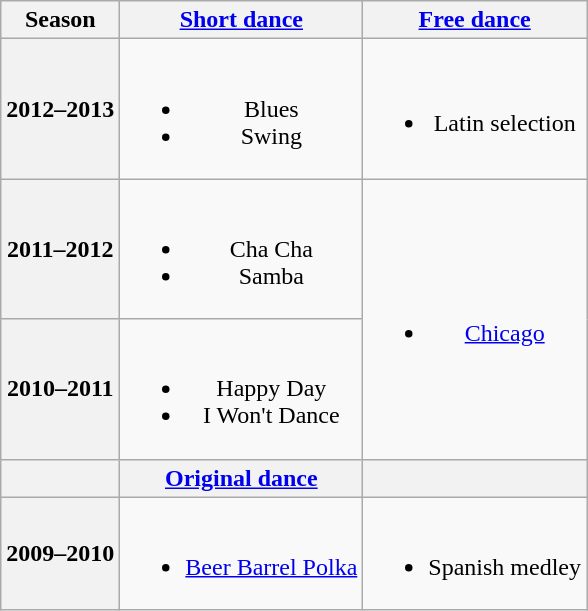<table class=wikitable style=text-align:center>
<tr>
<th>Season</th>
<th><a href='#'>Short dance</a></th>
<th><a href='#'>Free dance</a></th>
</tr>
<tr>
<th>2012–2013 <br> </th>
<td><br><ul><li>Blues <br></li><li>Swing <br></li></ul></td>
<td><br><ul><li>Latin selection <br></li></ul></td>
</tr>
<tr>
<th>2011–2012 <br> </th>
<td><br><ul><li>Cha Cha</li><li>Samba</li></ul></td>
<td rowspan=2><br><ul><li><a href='#'>Chicago</a> <br></li></ul></td>
</tr>
<tr>
<th>2010–2011 <br> </th>
<td><br><ul><li> Happy Day</li><li> I Won't Dance</li></ul></td>
</tr>
<tr>
<th></th>
<th><a href='#'>Original dance</a></th>
<th></th>
</tr>
<tr>
<th>2009–2010 <br> </th>
<td><br><ul><li> <a href='#'>Beer Barrel Polka</a> <br></li></ul></td>
<td><br><ul><li>Spanish medley</li></ul></td>
</tr>
</table>
